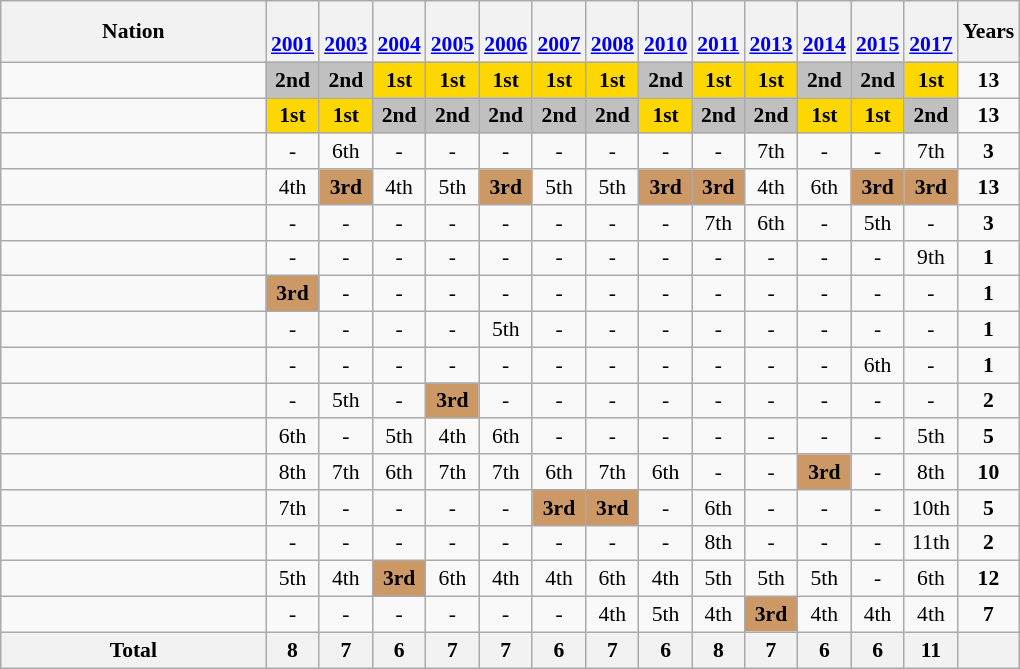<table class="wikitable" style="text-align:center; font-size:90%">
<tr>
<th width=170>Nation</th>
<th><br><a href='#'>2001</a></th>
<th><br><a href='#'>2003</a></th>
<th><br><a href='#'>2004</a></th>
<th><br><a href='#'>2005</a></th>
<th><br><a href='#'>2006</a></th>
<th><br><a href='#'>2007</a></th>
<th><br><a href='#'>2008</a></th>
<th><br><a href='#'>2010</a></th>
<th><br><a href='#'>2011</a></th>
<th><br><a href='#'>2013</a></th>
<th><br><a href='#'>2014</a></th>
<th><br><a href='#'>2015</a></th>
<th><br><a href='#'>2017</a></th>
<th>Years</th>
</tr>
<tr>
<td align=left></td>
<td bgcolor=silver><strong>2nd</strong></td>
<td bgcolor=silver><strong>2nd</strong></td>
<td bgcolor=gold><strong>1st</strong></td>
<td bgcolor=gold><strong>1st</strong></td>
<td bgcolor=gold><strong>1st</strong></td>
<td bgcolor=gold><strong>1st</strong></td>
<td bgcolor=gold><strong>1st</strong></td>
<td bgcolor=silver><strong>2nd</strong></td>
<td bgcolor=gold><strong>1st</strong></td>
<td bgcolor=gold><strong>1st</strong></td>
<td bgcolor=silver><strong>2nd</strong></td>
<td bgcolor=silver><strong>2nd</strong></td>
<td bgcolor=gold><strong>1st</strong></td>
<td><strong>13</strong></td>
</tr>
<tr>
<td align=left></td>
<td bgcolor=gold><strong>1st</strong></td>
<td bgcolor=gold><strong>1st</strong></td>
<td bgcolor=silver><strong>2nd</strong></td>
<td bgcolor=silver><strong>2nd</strong></td>
<td bgcolor=silver><strong>2nd</strong></td>
<td bgcolor=silver><strong>2nd</strong></td>
<td bgcolor=silver><strong>2nd</strong></td>
<td bgcolor=gold><strong>1st</strong></td>
<td bgcolor=silver><strong>2nd</strong></td>
<td bgcolor=silver><strong>2nd</strong></td>
<td bgcolor=gold><strong>1st</strong></td>
<td bgcolor=gold><strong>1st</strong></td>
<td bgcolor=silver><strong>2nd</strong></td>
<td><strong>13</strong></td>
</tr>
<tr>
<td align=left></td>
<td>-</td>
<td>6th</td>
<td>-</td>
<td>-</td>
<td>-</td>
<td>-</td>
<td>-</td>
<td>-</td>
<td>-</td>
<td>7th</td>
<td>-</td>
<td>-</td>
<td>7th</td>
<td><strong>3</strong></td>
</tr>
<tr>
<td align=left></td>
<td>4th</td>
<td bgcolor=#cc9966><strong>3rd</strong></td>
<td>4th</td>
<td>5th</td>
<td bgcolor=#cc9966><strong>3rd</strong></td>
<td>5th</td>
<td>5th</td>
<td bgcolor=#cc9966><strong>3rd</strong></td>
<td bgcolor=#cc9966><strong>3rd</strong></td>
<td>4th</td>
<td>6th</td>
<td bgcolor=#cc9966><strong>3rd</strong></td>
<td bgcolor=#cc9966><strong>3rd</strong></td>
<td><strong>13</strong></td>
</tr>
<tr>
<td align=left></td>
<td>-</td>
<td>-</td>
<td>-</td>
<td>-</td>
<td>-</td>
<td>-</td>
<td>-</td>
<td>-</td>
<td>7th</td>
<td>6th</td>
<td>-</td>
<td>5th</td>
<td>-</td>
<td><strong>3</strong></td>
</tr>
<tr>
<td align=left></td>
<td>-</td>
<td>-</td>
<td>-</td>
<td>-</td>
<td>-</td>
<td>-</td>
<td>-</td>
<td>-</td>
<td>-</td>
<td>-</td>
<td>-</td>
<td>-</td>
<td>9th</td>
<td><strong>1</strong></td>
</tr>
<tr>
<td align=left></td>
<td bgcolor=#cc9966><strong>3rd</strong></td>
<td>-</td>
<td>-</td>
<td>-</td>
<td>-</td>
<td>-</td>
<td>-</td>
<td>-</td>
<td>-</td>
<td>-</td>
<td>-</td>
<td>-</td>
<td>-</td>
<td><strong>1</strong></td>
</tr>
<tr>
<td align=left></td>
<td>-</td>
<td>-</td>
<td>-</td>
<td>-</td>
<td>5th</td>
<td>-</td>
<td>-</td>
<td>-</td>
<td>-</td>
<td>-</td>
<td>-</td>
<td>-</td>
<td>-</td>
<td><strong>1</strong></td>
</tr>
<tr>
<td align=left></td>
<td>-</td>
<td>-</td>
<td>-</td>
<td>-</td>
<td>-</td>
<td>-</td>
<td>-</td>
<td>-</td>
<td>-</td>
<td>-</td>
<td>-</td>
<td>6th</td>
<td>-</td>
<td><strong>1</strong></td>
</tr>
<tr>
<td align=left></td>
<td>-</td>
<td>5th</td>
<td>-</td>
<td bgcolor=#cc9966><strong>3rd</strong></td>
<td>-</td>
<td>-</td>
<td>-</td>
<td>-</td>
<td>-</td>
<td>-</td>
<td>-</td>
<td>-</td>
<td>-</td>
<td><strong>2</strong></td>
</tr>
<tr>
<td align=left></td>
<td>6th</td>
<td>-</td>
<td>5th</td>
<td>4th</td>
<td>6th</td>
<td>-</td>
<td>-</td>
<td>-</td>
<td>-</td>
<td>-</td>
<td>-</td>
<td>-</td>
<td>5th</td>
<td><strong>5</strong></td>
</tr>
<tr>
<td align=left></td>
<td>8th</td>
<td>7th</td>
<td>6th</td>
<td>7th</td>
<td>7th</td>
<td>6th</td>
<td>7th</td>
<td>6th</td>
<td>-</td>
<td>-</td>
<td bgcolor=#cc9966><strong>3rd</strong></td>
<td>-</td>
<td>8th</td>
<td><strong>10</strong></td>
</tr>
<tr>
<td align=left></td>
<td>7th</td>
<td>-</td>
<td>-</td>
<td>-</td>
<td>-</td>
<td bgcolor=#cc9966><strong>3rd</strong></td>
<td bgcolor=#cc9966><strong>3rd</strong></td>
<td>-</td>
<td>6th</td>
<td>-</td>
<td>-</td>
<td>-</td>
<td>10th</td>
<td><strong>5</strong></td>
</tr>
<tr>
<td align=left></td>
<td>-</td>
<td>-</td>
<td>-</td>
<td>-</td>
<td>-</td>
<td>-</td>
<td>-</td>
<td>-</td>
<td>8th</td>
<td>-</td>
<td>-</td>
<td>-</td>
<td>11th</td>
<td><strong>2</strong></td>
</tr>
<tr>
<td align=left></td>
<td>5th</td>
<td>4th</td>
<td bgcolor=#cc9966><strong>3rd</strong></td>
<td>6th</td>
<td>4th</td>
<td>4th</td>
<td>6th</td>
<td>4th</td>
<td>5th</td>
<td>5th</td>
<td>5th</td>
<td>-</td>
<td>6th</td>
<td><strong>12</strong></td>
</tr>
<tr>
<td align=left></td>
<td>-</td>
<td>-</td>
<td>-</td>
<td>-</td>
<td>-</td>
<td>-</td>
<td>4th</td>
<td>5th</td>
<td>4th</td>
<td bgcolor=#cc9966><strong>3rd</strong></td>
<td>4th</td>
<td>4th</td>
<td>4th</td>
<td><strong>7</strong></td>
</tr>
<tr>
<th>Total</th>
<th>8</th>
<th>7</th>
<th>6</th>
<th>7</th>
<th>7</th>
<th>6</th>
<th>7</th>
<th>6</th>
<th>8</th>
<th>7</th>
<th>6</th>
<th>6</th>
<th>11</th>
<th></th>
</tr>
</table>
